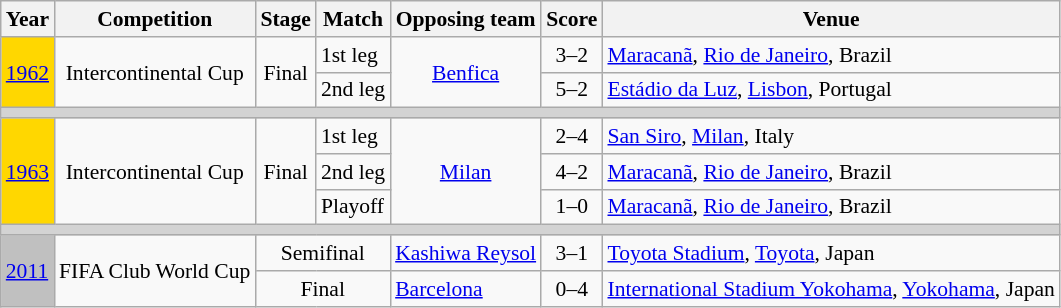<table class="wikitable" style="font-size: 90%; text-align:left">
<tr>
<th>Year</th>
<th>Competition</th>
<th>Stage</th>
<th>Match</th>
<th>Opposing team</th>
<th>Score</th>
<th>Venue</th>
</tr>
<tr>
<td bgcolor=gold rowspan=2><a href='#'>1962</a></td>
<td rowspan=2 align=center>Intercontinental Cup</td>
<td rowspan=2 align=center>Final</td>
<td>1st leg</td>
<td rowspan=2 align=center> <a href='#'>Benfica</a></td>
<td align=center>3–2</td>
<td><a href='#'>Maracanã</a>, <a href='#'>Rio de Janeiro</a>, Brazil</td>
</tr>
<tr>
<td>2nd leg</td>
<td align=center>5–2</td>
<td><a href='#'>Estádio da Luz</a>, <a href='#'>Lisbon</a>, Portugal</td>
</tr>
<tr>
<td style="background-color:lightgrey" colspan=7></td>
</tr>
<tr>
<td bgcolor=gold rowspan=3><a href='#'>1963</a></td>
<td rowspan=3 align=center>Intercontinental Cup</td>
<td rowspan=3 align=center>Final</td>
<td>1st leg</td>
<td rowspan=3 align=center> <a href='#'>Milan</a></td>
<td align=center>2–4</td>
<td><a href='#'>San Siro</a>, <a href='#'>Milan</a>, Italy</td>
</tr>
<tr>
<td>2nd leg</td>
<td align=center>4–2</td>
<td><a href='#'>Maracanã</a>, <a href='#'>Rio de Janeiro</a>, Brazil</td>
</tr>
<tr>
<td>Playoff</td>
<td align=center>1–0</td>
<td><a href='#'>Maracanã</a>, <a href='#'>Rio de Janeiro</a>, Brazil</td>
</tr>
<tr>
<td style="background-color:lightgrey" colspan=7></td>
</tr>
<tr>
<td bgcolor=silver rowspan=2><a href='#'>2011</a></td>
<td rowspan=2 align=center>FIFA Club World Cup</td>
<td colspan=2 align=center>Semifinal</td>
<td> <a href='#'>Kashiwa Reysol</a></td>
<td align=center>3–1</td>
<td><a href='#'>Toyota Stadium</a>, <a href='#'>Toyota</a>, Japan</td>
</tr>
<tr>
<td colspan=2 align=center>Final</td>
<td> <a href='#'>Barcelona</a></td>
<td align=center>0–4</td>
<td><a href='#'>International Stadium Yokohama</a>, <a href='#'>Yokohama</a>, Japan</td>
</tr>
</table>
